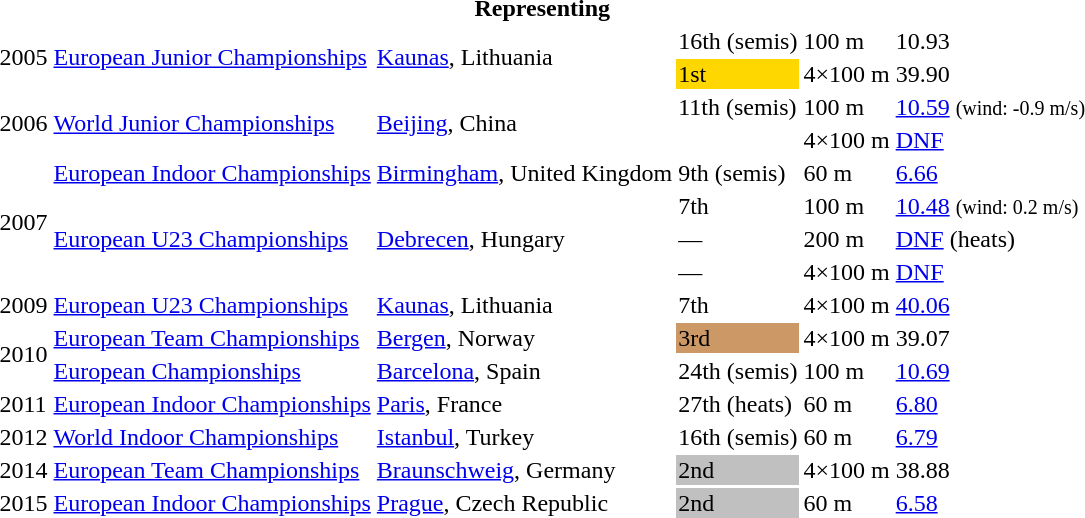<table>
<tr>
<th colspan="6">Representing </th>
</tr>
<tr>
<td rowspan=2>2005</td>
<td rowspan=2><a href='#'>European Junior Championships</a></td>
<td rowspan=2><a href='#'>Kaunas</a>, Lithuania</td>
<td>16th (semis)</td>
<td>100 m</td>
<td>10.93</td>
</tr>
<tr>
<td bgcolor=gold>1st</td>
<td>4×100 m</td>
<td>39.90</td>
</tr>
<tr>
<td rowspan=2>2006</td>
<td rowspan=2><a href='#'>World Junior Championships</a></td>
<td rowspan=2><a href='#'>Beijing</a>, China</td>
<td>11th (semis)</td>
<td>100 m</td>
<td><a href='#'>10.59</a> <small>(wind: -0.9 m/s)</small></td>
</tr>
<tr>
<td></td>
<td>4×100 m</td>
<td><a href='#'>DNF</a></td>
</tr>
<tr>
<td rowspan=4>2007</td>
<td><a href='#'>European Indoor Championships</a></td>
<td><a href='#'>Birmingham</a>, United Kingdom</td>
<td>9th (semis)</td>
<td>60 m</td>
<td><a href='#'>6.66</a></td>
</tr>
<tr>
<td rowspan=3><a href='#'>European U23 Championships</a></td>
<td rowspan=3><a href='#'>Debrecen</a>, Hungary</td>
<td>7th</td>
<td>100 m</td>
<td><a href='#'>10.48</a> <small>(wind: 0.2 m/s)</small></td>
</tr>
<tr>
<td>—</td>
<td>200 m</td>
<td><a href='#'>DNF</a> (heats)</td>
</tr>
<tr>
<td>—</td>
<td>4×100 m</td>
<td><a href='#'>DNF</a></td>
</tr>
<tr>
<td>2009</td>
<td><a href='#'>European U23 Championships</a></td>
<td><a href='#'>Kaunas</a>, Lithuania</td>
<td>7th</td>
<td>4×100 m</td>
<td><a href='#'>40.06</a></td>
</tr>
<tr>
<td rowspan=2>2010</td>
<td><a href='#'>European Team Championships</a></td>
<td><a href='#'>Bergen</a>, Norway</td>
<td bgcolor=cc9966>3rd</td>
<td>4×100 m</td>
<td>39.07</td>
</tr>
<tr>
<td><a href='#'>European Championships</a></td>
<td><a href='#'>Barcelona</a>, Spain</td>
<td>24th (semis)</td>
<td>100 m</td>
<td><a href='#'>10.69</a></td>
</tr>
<tr>
<td>2011</td>
<td><a href='#'>European Indoor Championships</a></td>
<td><a href='#'>Paris</a>, France</td>
<td>27th (heats)</td>
<td>60 m</td>
<td><a href='#'>6.80</a></td>
</tr>
<tr>
<td>2012</td>
<td><a href='#'>World Indoor Championships</a></td>
<td><a href='#'>Istanbul</a>, Turkey</td>
<td>16th (semis)</td>
<td>60 m</td>
<td><a href='#'>6.79</a></td>
</tr>
<tr>
<td>2014</td>
<td><a href='#'>European Team Championships</a></td>
<td><a href='#'>Braunschweig</a>, Germany</td>
<td bgcolor=silver>2nd</td>
<td>4×100 m</td>
<td>38.88</td>
</tr>
<tr>
<td>2015</td>
<td><a href='#'>European Indoor Championships</a></td>
<td><a href='#'>Prague</a>, Czech Republic</td>
<td bgcolor=silver>2nd</td>
<td>60 m</td>
<td><a href='#'>6.58</a></td>
</tr>
</table>
